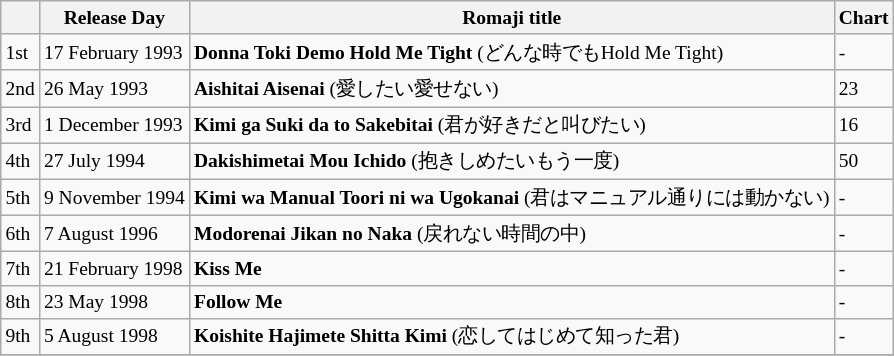<table class=wikitable style="font-size:small">
<tr>
<th></th>
<th>Release Day</th>
<th>Romaji title</th>
<th>Chart</th>
</tr>
<tr>
<td>1st</td>
<td>17 February 1993</td>
<td><strong>Donna Toki Demo Hold Me Tight</strong> (どんな時でもHold Me Tight)</td>
<td>-</td>
</tr>
<tr>
<td>2nd</td>
<td>26 May 1993</td>
<td><strong>Aishitai Aisenai</strong> (愛したい愛せない)</td>
<td>23</td>
</tr>
<tr>
<td>3rd</td>
<td>1 December 1993</td>
<td><strong>Kimi ga Suki da to Sakebitai</strong> (君が好きだと叫びたい)</td>
<td>16</td>
</tr>
<tr>
<td>4th</td>
<td>27 July 1994</td>
<td><strong>Dakishimetai Mou Ichido</strong> (抱きしめたいもう一度)</td>
<td>50</td>
</tr>
<tr>
<td>5th</td>
<td>9 November 1994</td>
<td><strong> Kimi wa Manual Toori ni wa Ugokanai</strong> (君はマニュアル通りには動かない)</td>
<td>-</td>
</tr>
<tr>
<td>6th</td>
<td>7 August 1996</td>
<td><strong>Modorenai Jikan no Naka</strong> (戻れない時間の中)</td>
<td>-</td>
</tr>
<tr>
<td>7th</td>
<td>21 February 1998</td>
<td><strong>Kiss Me</strong></td>
<td>-</td>
</tr>
<tr>
<td>8th</td>
<td>23 May 1998</td>
<td><strong>Follow Me</strong></td>
<td>-</td>
</tr>
<tr>
<td>9th</td>
<td>5 August 1998</td>
<td><strong>Koishite Hajimete Shitta Kimi</strong>  (恋してはじめて知った君)</td>
<td>-</td>
</tr>
<tr>
</tr>
</table>
